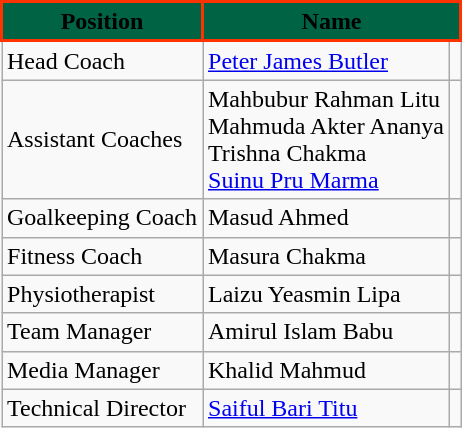<table class="wikitable sortable">
<tr>
<th style="background-color:#006444;border: 2px solid #ff3300;"><span>Position</span></th>
<th colspan="2" style="background-color:#006444;border: 2px solid #ff3300;" cospaln=2><span>Name</span></th>
</tr>
<tr>
<td>Head Coach</td>
<td> <a href='#'>Peter James Butler</a></td>
<td></td>
</tr>
<tr>
<td>Assistant Coaches</td>
<td> Mahbubur Rahman Litu<br> Mahmuda Akter Ananya<br> Trishna Chakma<br> <a href='#'>Suinu Pru Marma</a></td>
<td></td>
</tr>
<tr>
<td>Goalkeeping Coach</td>
<td> Masud Ahmed</td>
<td></td>
</tr>
<tr>
<td>Fitness Coach</td>
<td> Masura Chakma</td>
<td></td>
</tr>
<tr>
<td>Physiotherapist</td>
<td> Laizu Yeasmin Lipa</td>
<td></td>
</tr>
<tr>
<td>Team Manager</td>
<td> Amirul Islam Babu</td>
<td></td>
</tr>
<tr>
<td>Media Manager</td>
<td> Khalid Mahmud</td>
<td></td>
</tr>
<tr>
<td>Technical Director</td>
<td> <a href='#'>Saiful Bari Titu</a></td>
<td></td>
</tr>
</table>
